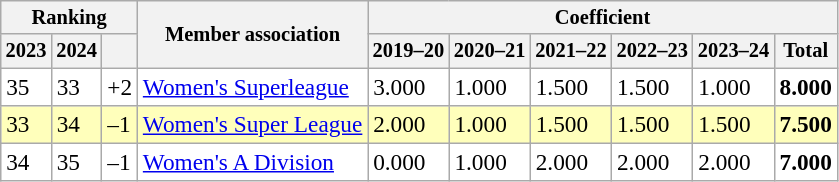<table class="wikitable sortable" style="font-size: 97%;">
<tr style="font-size: 88%;">
<th colspan="3">Ranking</th>
<th rowspan="2">Member association</th>
<th colspan="6">Coefficient</th>
</tr>
<tr style="font-size: 88%;">
<th>2023</th>
<th>2024</th>
<th data-sort-type="number"></th>
<th>2019–20</th>
<th>2020–21</th>
<th>2021–22</th>
<th>2022–23</th>
<th>2023–24</th>
<th>Total</th>
</tr>
<tr bgcolor="#FFFFFF">
<td>35</td>
<td>33</td>
<td> +2</td>
<td> <a href='#'>Women's Superleague</a></td>
<td>3.000</td>
<td>1.000</td>
<td>1.500</td>
<td>1.500</td>
<td>1.000</td>
<td><strong>8.000</strong></td>
</tr>
<tr bgcolor="#FFFFBB">
<td>33</td>
<td>34</td>
<td> –1</td>
<td> <a href='#'>Women's Super League</a></td>
<td>2.000</td>
<td>1.000</td>
<td>1.500</td>
<td>1.500</td>
<td>1.500</td>
<td><strong>7.500</strong></td>
</tr>
<tr bgcolor="#FFFFFF">
<td>34</td>
<td>35</td>
<td> –1</td>
<td> <a href='#'>Women's A Division</a></td>
<td>0.000</td>
<td>1.000</td>
<td>2.000</td>
<td>2.000</td>
<td>2.000</td>
<td><strong>7.000</strong></td>
</tr>
</table>
